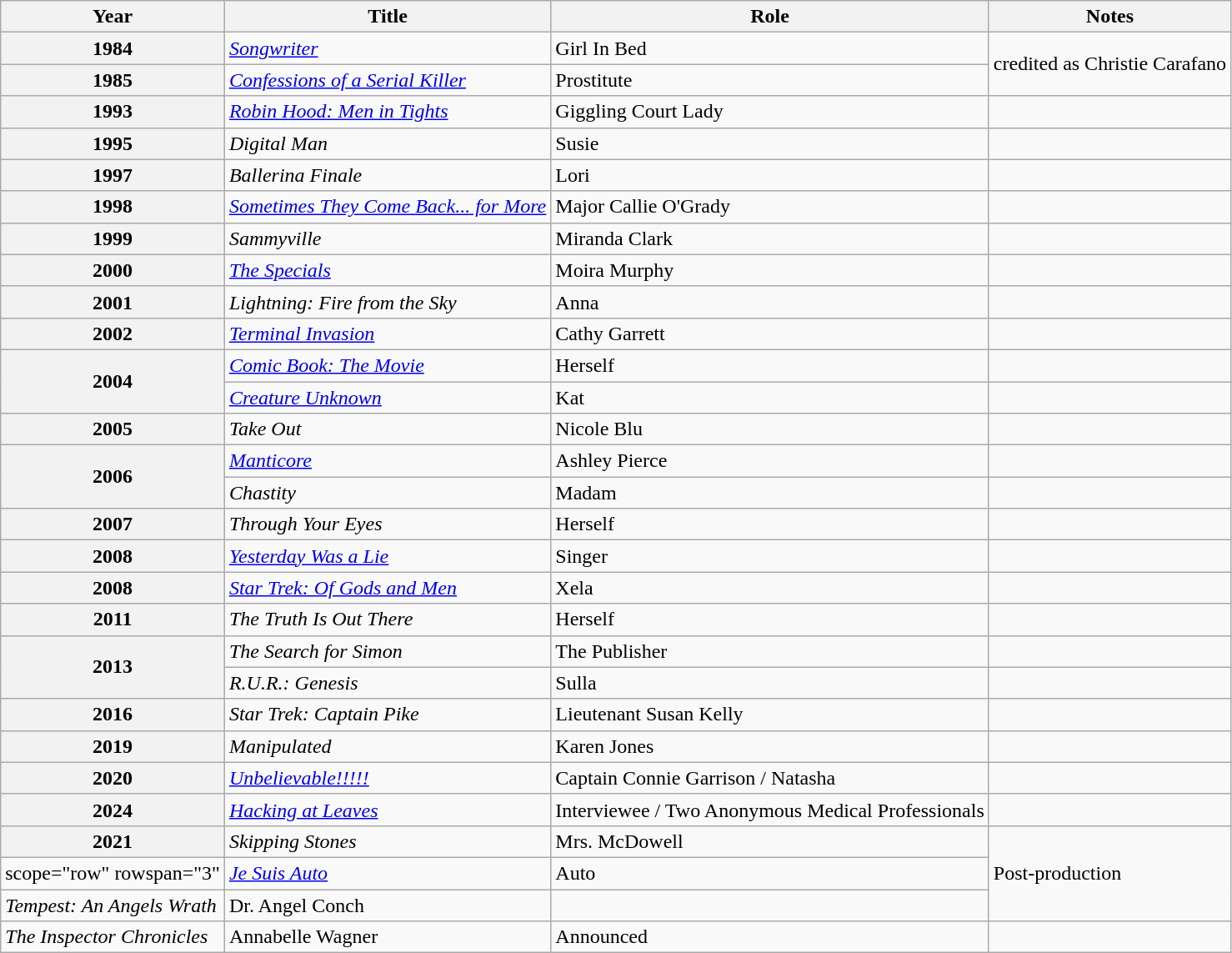<table class="wikitable plainrowheaders sortable">
<tr>
<th scope="col">Year</th>
<th scope="col">Title</th>
<th scope="col">Role</th>
<th scope="col">Notes</th>
</tr>
<tr>
<th scope="row">1984</th>
<td><em><a href='#'>Songwriter</a></em></td>
<td>Girl In Bed</td>
<td rowspan="2">credited as Christie Carafano</td>
</tr>
<tr>
<th scope="row">1985</th>
<td><em><a href='#'>Confessions of a Serial Killer</a></em></td>
<td>Prostitute</td>
</tr>
<tr>
<th scope="row">1993</th>
<td><em><a href='#'>Robin Hood: Men in Tights</a></em></td>
<td>Giggling Court Lady</td>
<td></td>
</tr>
<tr>
<th scope="row">1995</th>
<td><em>Digital Man</em></td>
<td>Susie</td>
<td></td>
</tr>
<tr>
<th scope="row">1997</th>
<td><em>Ballerina Finale</em></td>
<td>Lori</td>
<td></td>
</tr>
<tr>
<th scope="row">1998</th>
<td><em><a href='#'>Sometimes They Come Back... for More</a></em></td>
<td>Major Callie O'Grady</td>
<td></td>
</tr>
<tr>
<th scope="row">1999</th>
<td><em>Sammyville</em></td>
<td>Miranda Clark</td>
<td></td>
</tr>
<tr>
<th scope="row">2000</th>
<td><em><a href='#'>The Specials</a></em></td>
<td>Moira Murphy</td>
<td></td>
</tr>
<tr>
<th scope="row">2001</th>
<td><em>Lightning: Fire from the Sky</em></td>
<td>Anna</td>
<td></td>
</tr>
<tr>
<th scope="row">2002</th>
<td><em><a href='#'>Terminal Invasion</a></em></td>
<td>Cathy Garrett</td>
<td></td>
</tr>
<tr>
<th scope="row" rowspan="2">2004</th>
<td><em><a href='#'>Comic Book: The Movie</a></em></td>
<td>Herself</td>
<td></td>
</tr>
<tr>
<td><em><a href='#'>Creature Unknown</a></em></td>
<td>Kat</td>
<td></td>
</tr>
<tr>
<th scope="row">2005</th>
<td><em>Take Out</em></td>
<td>Nicole Blu</td>
<td></td>
</tr>
<tr>
<th scope="row" rowspan="2">2006</th>
<td><em><a href='#'>Manticore</a></em></td>
<td>Ashley Pierce</td>
<td></td>
</tr>
<tr>
<td><em>Chastity</em></td>
<td>Madam</td>
<td></td>
</tr>
<tr>
<th scope="row">2007</th>
<td><em>Through Your Eyes</em></td>
<td>Herself</td>
<td></td>
</tr>
<tr>
<th scope="row">2008</th>
<td><em><a href='#'>Yesterday Was a Lie</a></em></td>
<td>Singer</td>
<td></td>
</tr>
<tr>
<th scope="row">2008</th>
<td><em><a href='#'>Star Trek: Of Gods and Men</a></em></td>
<td>Xela</td>
<td></td>
</tr>
<tr>
<th scope="row">2011</th>
<td><em>The Truth Is Out There</em></td>
<td>Herself</td>
<td></td>
</tr>
<tr>
<th scope="row" rowspan="2">2013</th>
<td><em>The Search for Simon</em></td>
<td>The Publisher</td>
<td></td>
</tr>
<tr>
<td><em>R.U.R.: Genesis</em></td>
<td>Sulla</td>
<td></td>
</tr>
<tr>
<th scope="row">2016</th>
<td><em>Star Trek: Captain Pike</em></td>
<td>Lieutenant Susan Kelly</td>
<td></td>
</tr>
<tr>
<th scope="row">2019</th>
<td><em>Manipulated</em></td>
<td>Karen Jones</td>
<td></td>
</tr>
<tr>
<th scope="row">2020</th>
<td><em><a href='#'>Unbelievable!!!!!</a></em></td>
<td>Captain Connie Garrison / Natasha</td>
<td></td>
</tr>
<tr>
<th scope="row">2024</th>
<td><em><a href='#'>Hacking at Leaves</a></em></td>
<td>Interviewee / Two Anonymous Medical Professionals</td>
<td></td>
</tr>
<tr>
<th scope="row">2021</th>
<td><em>Skipping Stones</em></td>
<td>Mrs. McDowell</td>
<td rowspan="3">Post-production</td>
</tr>
<tr>
<td>scope="row" rowspan="3" </td>
<td><em><a href='#'>Je Suis Auto</a></em></td>
<td>Auto</td>
</tr>
<tr>
<td><em>Tempest: An Angels Wrath</em></td>
<td>Dr. Angel Conch</td>
</tr>
<tr>
<td><em>The Inspector Chronicles</em></td>
<td>Annabelle Wagner</td>
<td>Announced</td>
</tr>
</table>
